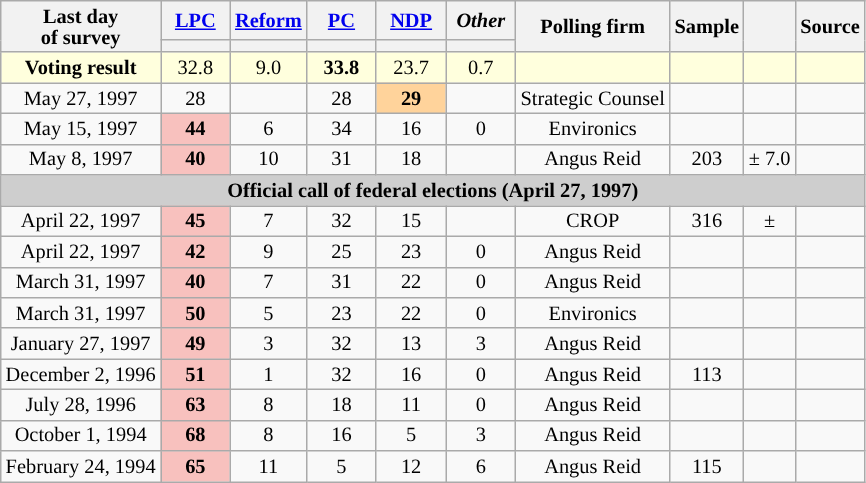<table class="wikitable mw-collapsible mw-collapsed" style="text-align:center;font-size:85%;line-height:14px;">
<tr>
<th rowspan="2">Last day <br>of survey</th>
<th class="unsortable" style="width:40px;"><a href='#'>LPC</a></th>
<th class="unsortable" style="width:40px;"><a href='#'>Reform</a></th>
<th class="unsortable" style="width:40px;"><a href='#'>PC</a></th>
<th class="unsortable" style="width:40px;"><a href='#'>NDP</a></th>
<th class="unsortable" style="width:40px;"><em>Other</em></th>
<th rowspan="2">Polling firm</th>
<th rowspan="2">Sample</th>
<th rowspan="2"></th>
<th rowspan="2">Source</th>
</tr>
<tr style="line-height:5px;">
<th style="background:"></th>
<th style="background:"></th>
<th style="background:"></th>
<th style="background:"></th>
<th style="background:"></th>
</tr>
<tr>
<td style="background:#ffd;"><strong>Voting result</strong></td>
<td style="background:#ffd;">32.8</td>
<td style="background:#ffd;">9.0</td>
<td style="background:#ffd;"><strong>33.8</strong></td>
<td style="background:#ffd;">23.7</td>
<td style="background:#ffd;">0.7</td>
<td style="background:#ffd;"></td>
<td style="background:#ffd;"></td>
<td style="background:#ffd;"></td>
<td style="background:#ffd;"></td>
</tr>
<tr>
<td>May 27, 1997</td>
<td>28</td>
<td></td>
<td>28</td>
<td style="background:#FFD39B"><strong>29</strong></td>
<td></td>
<td>Strategic Counsel</td>
<td></td>
<td></td>
<td></td>
</tr>
<tr>
<td>May 15, 1997</td>
<td style="background:#F8C1BE"><strong>44</strong></td>
<td>6</td>
<td>34</td>
<td>16</td>
<td>0</td>
<td>Environics</td>
<td></td>
<td></td>
<td></td>
</tr>
<tr>
<td>May 8, 1997</td>
<td style="background:#F8C1BE"><strong>40</strong></td>
<td>10</td>
<td>31</td>
<td>18</td>
<td></td>
<td>Angus Reid</td>
<td>203</td>
<td>± 7.0</td>
<td></td>
</tr>
<tr>
<td colspan="11" align="center" style="background-color:#CECECE;"><strong>Official call of federal elections (April 27, 1997)</strong></td>
</tr>
<tr>
<td>April 22, 1997</td>
<td style="background:#F8C1BE"><strong>45</strong></td>
<td>7</td>
<td>32</td>
<td>15</td>
<td></td>
<td>CROP</td>
<td>316</td>
<td>± </td>
<td></td>
</tr>
<tr>
<td>April 22, 1997</td>
<td style="background:#F8C1BE"><strong>42</strong></td>
<td>9</td>
<td>25</td>
<td>23</td>
<td>0</td>
<td>Angus Reid</td>
<td></td>
<td></td>
<td></td>
</tr>
<tr>
<td>March 31, 1997</td>
<td style="background:#F8C1BE"><strong>40</strong></td>
<td>7</td>
<td>31</td>
<td>22</td>
<td>0</td>
<td>Angus Reid</td>
<td></td>
<td></td>
<td></td>
</tr>
<tr>
<td>March 31, 1997</td>
<td style="background:#F8C1BE"><strong>50</strong></td>
<td>5</td>
<td>23</td>
<td>22</td>
<td>0</td>
<td>Environics</td>
<td></td>
<td></td>
<td></td>
</tr>
<tr>
<td>January 27, 1997</td>
<td style="background:#F8C1BE"><strong>49</strong></td>
<td>3</td>
<td>32</td>
<td>13</td>
<td>3</td>
<td>Angus Reid</td>
<td></td>
<td></td>
<td></td>
</tr>
<tr>
<td>December 2, 1996</td>
<td style="background:#F8C1BE"><strong>51</strong></td>
<td>1</td>
<td>32</td>
<td>16</td>
<td>0</td>
<td>Angus Reid</td>
<td>113</td>
<td></td>
<td></td>
</tr>
<tr>
<td>July 28, 1996</td>
<td style="background:#F8C1BE"><strong>63</strong></td>
<td>8</td>
<td>18</td>
<td>11</td>
<td>0</td>
<td>Angus Reid</td>
<td></td>
<td></td>
<td></td>
</tr>
<tr>
<td>October 1, 1994</td>
<td style="background:#F8C1BE"><strong>68</strong></td>
<td>8</td>
<td>16</td>
<td>5</td>
<td>3</td>
<td>Angus Reid</td>
<td></td>
<td></td>
<td> </td>
</tr>
<tr>
<td>February 24, 1994</td>
<td style="background:#F8C1BE"><strong>65</strong></td>
<td>11</td>
<td>5</td>
<td>12</td>
<td>6</td>
<td>Angus Reid</td>
<td>115</td>
<td></td>
<td> </td>
</tr>
</table>
